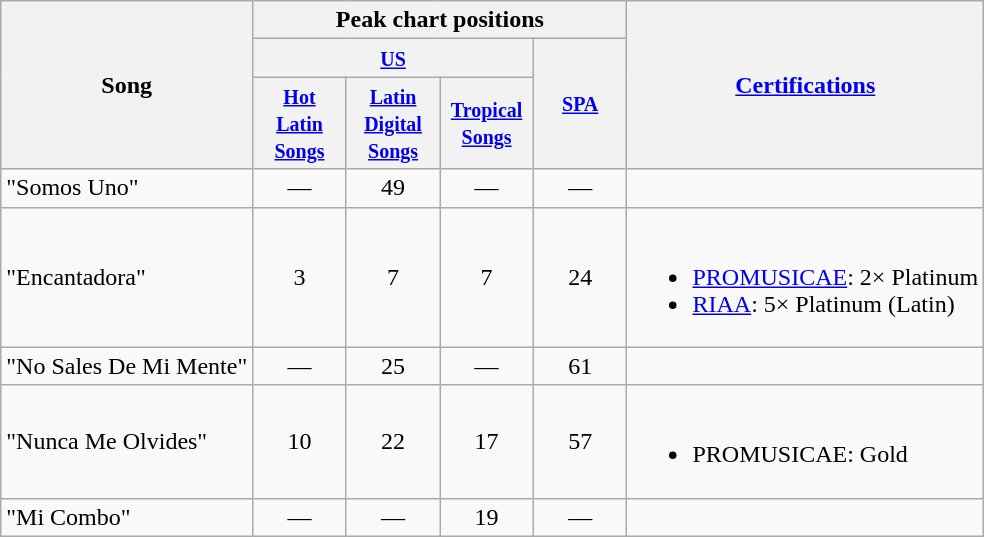<table class="wikitable">
<tr>
<th rowspan="3">Song</th>
<th colspan="4">Peak chart positions</th>
<th rowspan="3"><a href='#'>Certifications</a></th>
</tr>
<tr>
<th colspan="3"><small><a href='#'>US</a></small></th>
<th colspan="1" rowspan="2" width="55"><small><a href='#'>SPA</a></small></th>
</tr>
<tr>
<th width="55"><small><a href='#'>Hot Latin Songs</a></small></th>
<th width="55"><small><a href='#'>Latin Digital Songs</a></small></th>
<th width="55"><small><a href='#'>Tropical Songs</a></small></th>
</tr>
<tr>
<td>"Somos Uno"</td>
<td align="center">—</td>
<td align="center">49</td>
<td align="center">—</td>
<td align="center">—</td>
<td></td>
</tr>
<tr>
<td>"Encantadora"</td>
<td align="center">3</td>
<td align="center">7</td>
<td align="center">7</td>
<td align="center">24</td>
<td><br><ul><li><a href='#'>PROMUSICAE</a>: 2× Platinum</li><li><a href='#'>RIAA</a>: 5× Platinum (Latin)</li></ul></td>
</tr>
<tr>
<td>"No Sales De Mi Mente"</td>
<td align="center">—</td>
<td align="center">25</td>
<td align="center">—</td>
<td align="center">61</td>
<td></td>
</tr>
<tr>
<td>"Nunca Me Olvides"</td>
<td align="center">10</td>
<td align="center">22</td>
<td align="center">17</td>
<td align="center">57</td>
<td><br><ul><li>PROMUSICAE: Gold</li></ul></td>
</tr>
<tr>
<td>"Mi Combo"</td>
<td align="center">—</td>
<td align="center">—</td>
<td align="center">19</td>
<td align="center">—</td>
<td></td>
</tr>
</table>
